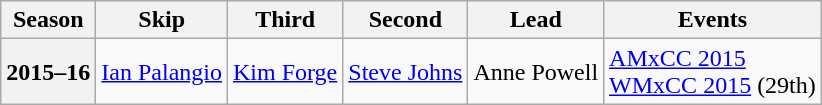<table class="wikitable">
<tr>
<th scope="col">Season</th>
<th scope="col">Skip</th>
<th scope="col">Third</th>
<th scope="col">Second</th>
<th scope="col">Lead</th>
<th scope="col">Events</th>
</tr>
<tr>
<th scope="row">2015–16</th>
<td><a href='#'>Ian Palangio</a></td>
<td><a href='#'>Kim Forge</a></td>
<td><a href='#'>Steve Johns</a></td>
<td>Anne Powell</td>
<td><a href='#'>AMxCC 2015</a> <br><a href='#'>WMxCC 2015</a> (29th)</td>
</tr>
</table>
